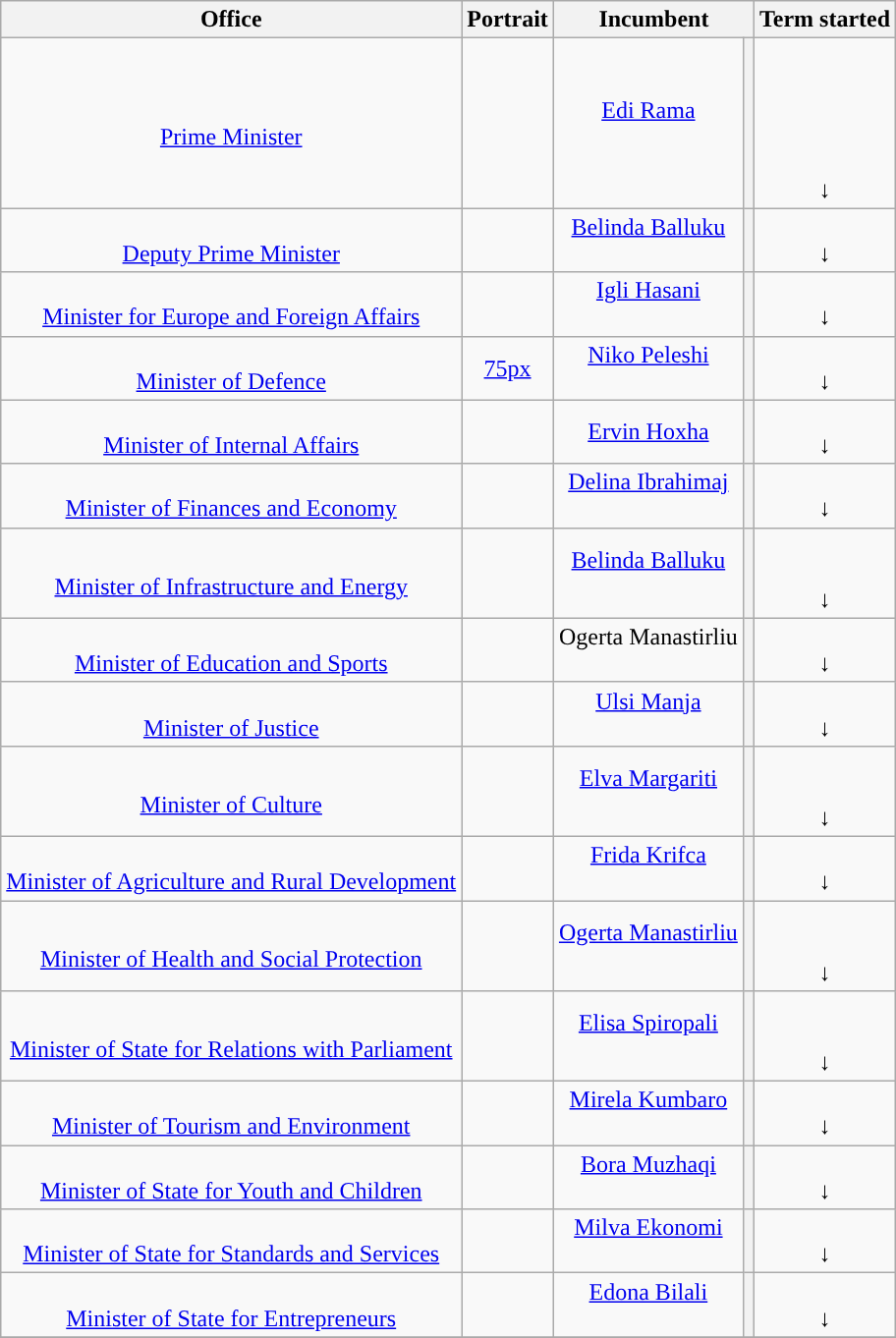<table class="wikitable">
<tr>
<th>Office</th>
<th>Portrait</th>
<th colspan="2">Incumbent</th>
<th>Term started</th>
</tr>
<tr>
<td align="center"><br><a href='#'>Prime Minister</a></td>
<td align="center"></td>
<td align="center"><a href='#'>Edi Rama</a><br><em></em><br></td>
<th rowspan="1" style="background:"></th>
<td align="center"><br><br><br><br>
<br>↓<br><em></em></td>
</tr>
<tr>
<td align="center"><br><a href='#'>Deputy Prime Minister</a></td>
<td align="center"></td>
<td align="center"><a href='#'>Belinda Balluku</a><br><em></em><br></td>
<th rowspan="1" style="background:"></th>
<td align="center"><br>↓<br><em></em></td>
</tr>
<tr>
<td align="center"><br><a href='#'>Minister for Europe and Foreign Affairs</a></td>
<td align="center"></td>
<td align="center"><a href='#'>Igli Hasani</a><br><br></td>
<th rowspan="1" style="background:"></th>
<td align="center"><br>↓<br><em></em></td>
</tr>
<tr>
<td align="center"><br><a href='#'>Minister of Defence</a></td>
<td align="center"><a href='#'>75px</a></td>
<td align="center"><a href='#'>Niko Peleshi</a><br><em></em><br></td>
<th rowspan="1" style="background:"></th>
<td align="center"><br>↓<br><em></em></td>
</tr>
<tr>
<td align="center"><br><a href='#'>Minister of Internal Affairs</a></td>
<td align="center"></td>
<td align="center"><a href='#'>Ervin Hoxha</a><br><em></em></td>
<th rowspan="1" style="background:"></th>
<td align="center"><br>↓<br><em></em></td>
</tr>
<tr>
<td align="center"><br><a href='#'>Minister of Finances and Economy</a></td>
<td align="center"></td>
<td align="center"><a href='#'>Delina Ibrahimaj</a><br><em></em><br></td>
<th rowspan="1" style="background:"></th>
<td align="center"><br>↓<br><em></em></td>
</tr>
<tr>
<td align="center"><br><a href='#'>Minister of Infrastructure and Energy</a></td>
<td align="center"></td>
<td align="center"><a href='#'>Belinda Balluku</a><br><em></em><br></td>
<th rowspan="1" style="background:"></th>
<td align="center"><br><br>↓<br><em></em></td>
</tr>
<tr>
<td align="center"><br><a href='#'>Minister of Education and Sports</a></td>
<td align="center"></td>
<td align="center">Ogerta Manastirliu<br><em></em><br></td>
<th rowspan="1" style="background:"></th>
<td align="center"><br>↓<br><em></em></td>
</tr>
<tr>
<td align="center"><br><a href='#'>Minister of Justice</a></td>
<td align="center"></td>
<td align="center"><a href='#'>Ulsi Manja</a><br><em></em><br></td>
<th rowspan="1" style="background:"></th>
<td align="center"><br>↓<br><em></em></td>
</tr>
<tr>
<td align="center"><br><a href='#'>Minister of Culture</a></td>
<td align="center"></td>
<td align="center"><a href='#'>Elva Margariti</a><br><em></em><br></td>
<th rowspan="1" style="background:"></th>
<td align="center"><br><br>↓<br><em></em></td>
</tr>
<tr>
<td align="center"><br><a href='#'>Minister of Agriculture and Rural Development</a></td>
<td align="center"></td>
<td align="center"><a href='#'>Frida Krifca</a><br><em></em><br></td>
<th rowspan="1" style="background:"></th>
<td align="center"><br>↓<br><em></em></td>
</tr>
<tr>
<td align="center"><br><a href='#'>Minister of Health and Social Protection</a></td>
<td align="center"></td>
<td align="center"><a href='#'>Ogerta Manastirliu</a><br><em></em><br></td>
<th rowspan="1" style="background:"></th>
<td align="center"><br><br>↓<br><em></em></td>
</tr>
<tr>
<td align="center"><br><a href='#'>Minister of State for Relations with Parliament</a></td>
<td align="center"></td>
<td align="center"><a href='#'>Elisa Spiropali</a><br><em></em><br></td>
<th rowspan="1" style="background:"></th>
<td align="center"><br><br>↓<br><em></em></td>
</tr>
<tr>
<td align="center"><br><a href='#'>Minister of Tourism and Environment</a></td>
<td align="center"></td>
<td align="center"><a href='#'>Mirela Kumbaro</a><br><em></em><br></td>
<th rowspan="1" style="background:"></th>
<td align="center"><br>↓<br><em></em></td>
</tr>
<tr>
<td align="center"><br><a href='#'>Minister of State for Youth and Children</a></td>
<td align="center"></td>
<td align="center"><a href='#'>Bora Muzhaqi</a><br><em></em><br></td>
<th rowspan="1" style="background:"></th>
<td align="center"><br>↓<br><em></em></td>
</tr>
<tr>
<td align="center"><br><a href='#'>Minister of State for Standards and Services</a></td>
<td align="center"></td>
<td align="center"><a href='#'>Milva Ekonomi</a><br><em></em><br></td>
<th rowspan="1" style="background:"></th>
<td align="center"><br>↓<br><em></em></td>
</tr>
<tr>
<td align="center"><br><a href='#'>Minister of State for Entrepreneurs</a></td>
<td align="center"></td>
<td align="center"><a href='#'>Edona Bilali</a><br><em></em><br></td>
<th rowspan="1" style="background:"></th>
<td align="center"><br>↓<br><em></em></td>
</tr>
<tr>
</tr>
</table>
